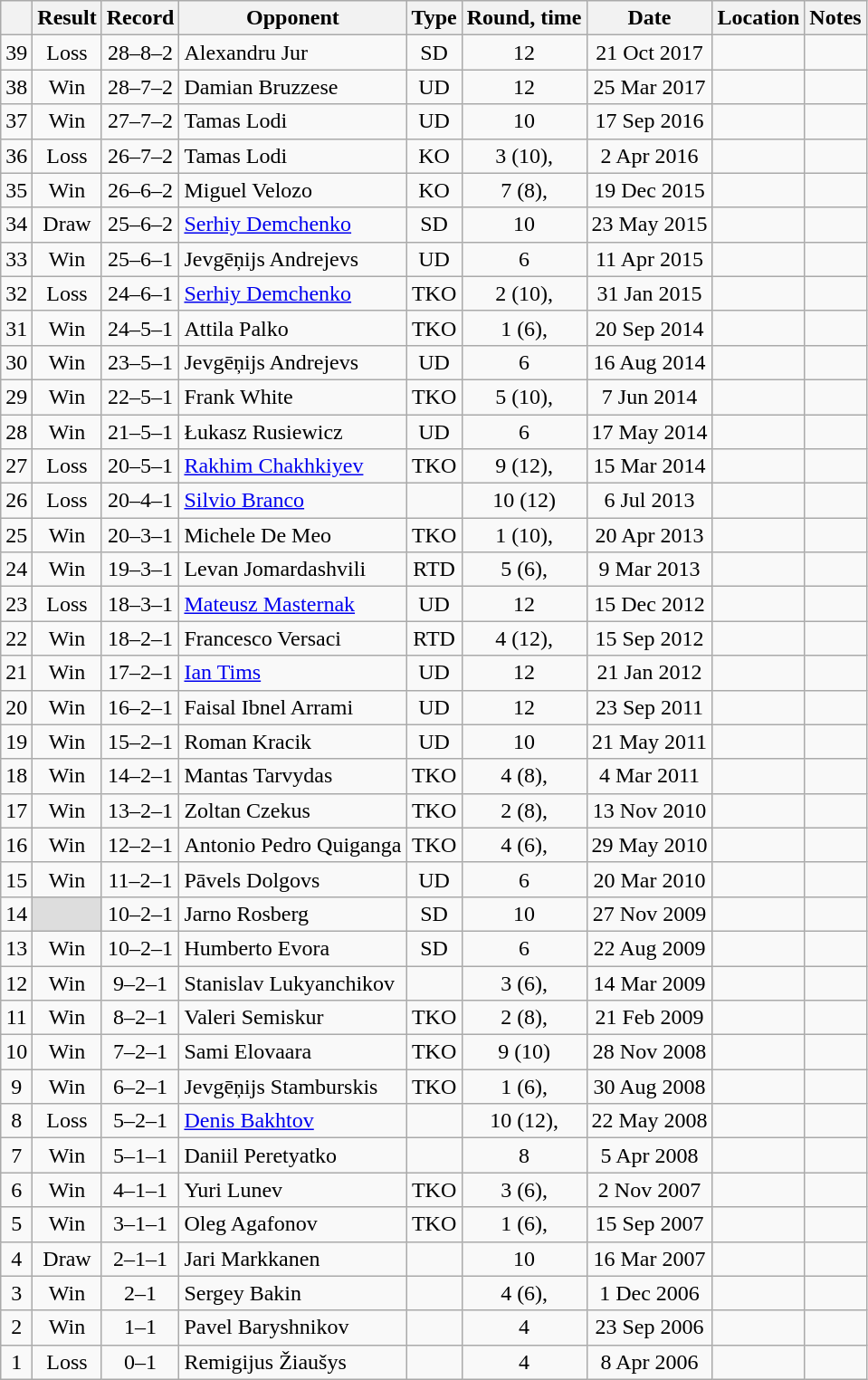<table class="wikitable" style="text-align:center">
<tr>
<th></th>
<th>Result</th>
<th>Record</th>
<th>Opponent</th>
<th>Type</th>
<th>Round, time</th>
<th>Date</th>
<th>Location</th>
<th>Notes</th>
</tr>
<tr>
<td>39</td>
<td>Loss</td>
<td>28–8–2 </td>
<td style="text-align:left;">Alexandru Jur</td>
<td>SD</td>
<td>12</td>
<td>21 Oct 2017</td>
<td style="text-align:left;"></td>
<td style="text-align:left;"></td>
</tr>
<tr>
<td>38</td>
<td>Win</td>
<td>28–7–2 </td>
<td style="text-align:left;">Damian Bruzzese</td>
<td>UD</td>
<td>12</td>
<td>25 Mar 2017</td>
<td style="text-align:left;"></td>
<td style="text-align:left;"></td>
</tr>
<tr>
<td>37</td>
<td>Win</td>
<td>27–7–2 </td>
<td style="text-align:left;">Tamas Lodi</td>
<td>UD</td>
<td>10</td>
<td>17 Sep 2016</td>
<td style="text-align:left;"></td>
<td></td>
</tr>
<tr>
<td>36</td>
<td>Loss</td>
<td>26–7–2 </td>
<td style="text-align:left;">Tamas Lodi</td>
<td>KO</td>
<td>3 (10), </td>
<td>2 Apr 2016</td>
<td style="text-align:left;"></td>
<td></td>
</tr>
<tr>
<td>35</td>
<td>Win</td>
<td>26–6–2 </td>
<td style="text-align:left;">Miguel Velozo</td>
<td>KO</td>
<td>7 (8), </td>
<td>19 Dec 2015</td>
<td style="text-align:left;"></td>
<td></td>
</tr>
<tr>
<td>34</td>
<td>Draw</td>
<td>25–6–2 </td>
<td style="text-align:left;"><a href='#'>Serhiy Demchenko</a></td>
<td>SD</td>
<td>10</td>
<td>23 May 2015</td>
<td style="text-align:left;"></td>
<td></td>
</tr>
<tr>
<td>33</td>
<td>Win</td>
<td>25–6–1 </td>
<td style="text-align:left;">Jevgēņijs Andrejevs</td>
<td>UD</td>
<td>6</td>
<td>11 Apr 2015</td>
<td style="text-align:left;"></td>
<td></td>
</tr>
<tr>
<td>32</td>
<td>Loss</td>
<td>24–6–1 </td>
<td style="text-align:left;"><a href='#'>Serhiy Demchenko</a></td>
<td>TKO</td>
<td>2 (10), </td>
<td>31 Jan 2015</td>
<td style="text-align:left;"></td>
<td></td>
</tr>
<tr>
<td>31</td>
<td>Win</td>
<td>24–5–1 </td>
<td style="text-align:left;">Attila Palko</td>
<td>TKO</td>
<td>1 (6), </td>
<td>20 Sep 2014</td>
<td style="text-align:left;"></td>
<td></td>
</tr>
<tr>
<td>30</td>
<td>Win</td>
<td>23–5–1 </td>
<td style="text-align:left;">Jevgēņijs Andrejevs</td>
<td>UD</td>
<td>6</td>
<td>16 Aug 2014</td>
<td style="text-align:left;"></td>
<td></td>
</tr>
<tr>
<td>29</td>
<td>Win</td>
<td>22–5–1 </td>
<td style="text-align:left;">Frank White</td>
<td>TKO</td>
<td>5 (10), </td>
<td>7 Jun 2014</td>
<td style="text-align:left;"></td>
<td></td>
</tr>
<tr>
<td>28</td>
<td>Win</td>
<td>21–5–1 </td>
<td style="text-align:left;">Łukasz Rusiewicz</td>
<td>UD</td>
<td>6</td>
<td>17 May 2014</td>
<td style="text-align:left;"></td>
<td></td>
</tr>
<tr>
<td>27</td>
<td>Loss</td>
<td>20–5–1 </td>
<td style="text-align:left;"><a href='#'>Rakhim Chakhkiyev</a></td>
<td>TKO</td>
<td>9 (12), </td>
<td>15 Mar 2014</td>
<td style="text-align:left;"></td>
<td style="text-align:left;"></td>
</tr>
<tr>
<td>26</td>
<td>Loss</td>
<td>20–4–1 </td>
<td style="text-align:left;"><a href='#'>Silvio Branco</a></td>
<td></td>
<td>10 (12)</td>
<td>6 Jul 2013</td>
<td style="text-align:left;"></td>
<td style="text-align:left;"></td>
</tr>
<tr>
<td>25</td>
<td>Win</td>
<td>20–3–1 </td>
<td style="text-align:left;">Michele De Meo</td>
<td>TKO</td>
<td>1 (10), </td>
<td>20 Apr 2013</td>
<td style="text-align:left;"></td>
<td></td>
</tr>
<tr>
<td>24</td>
<td>Win</td>
<td>19–3–1 </td>
<td style="text-align:left;">Levan Jomardashvili</td>
<td>RTD</td>
<td>5 (6), </td>
<td>9 Mar 2013</td>
<td style="text-align:left;"></td>
<td></td>
</tr>
<tr>
<td>23</td>
<td>Loss</td>
<td>18–3–1 </td>
<td style="text-align:left;"><a href='#'>Mateusz Masternak</a></td>
<td>UD</td>
<td>12</td>
<td>15 Dec 2012</td>
<td style="text-align:left;"></td>
<td style="text-align:left;"></td>
</tr>
<tr>
<td>22</td>
<td>Win</td>
<td>18–2–1 </td>
<td style="text-align:left;">Francesco Versaci</td>
<td>RTD</td>
<td>4 (12), </td>
<td>15 Sep 2012</td>
<td style="text-align:left;"></td>
<td style="text-align:left;"></td>
</tr>
<tr>
<td>21</td>
<td>Win</td>
<td>17–2–1 </td>
<td style="text-align:left;"><a href='#'>Ian Tims</a></td>
<td>UD</td>
<td>12</td>
<td>21 Jan 2012</td>
<td style="text-align:left;"></td>
<td style="text-align:left;"></td>
</tr>
<tr>
<td>20</td>
<td>Win</td>
<td>16–2–1 </td>
<td style="text-align:left;">Faisal Ibnel Arrami</td>
<td>UD</td>
<td>12</td>
<td>23 Sep 2011</td>
<td style="text-align:left;"></td>
<td style="text-align:left;"></td>
</tr>
<tr>
<td>19</td>
<td>Win</td>
<td>15–2–1 </td>
<td style="text-align:left;">Roman Kracik</td>
<td>UD</td>
<td>10</td>
<td>21 May 2011</td>
<td style="text-align:left;"></td>
<td></td>
</tr>
<tr>
<td>18</td>
<td>Win</td>
<td>14–2–1 </td>
<td style="text-align:left;">Mantas Tarvydas</td>
<td>TKO</td>
<td>4 (8), </td>
<td>4 Mar 2011</td>
<td style="text-align:left;"></td>
<td></td>
</tr>
<tr>
<td>17</td>
<td>Win</td>
<td>13–2–1 </td>
<td style="text-align:left;">Zoltan Czekus</td>
<td>TKO</td>
<td>2 (8), </td>
<td>13 Nov 2010</td>
<td style="text-align:left;"></td>
<td></td>
</tr>
<tr>
<td>16</td>
<td>Win</td>
<td>12–2–1 </td>
<td style="text-align:left;">Antonio Pedro Quiganga</td>
<td>TKO</td>
<td>4 (6), </td>
<td>29 May 2010</td>
<td style="text-align:left;"></td>
<td></td>
</tr>
<tr>
<td>15</td>
<td>Win</td>
<td>11–2–1 </td>
<td style="text-align:left;">Pāvels Dolgovs</td>
<td>UD</td>
<td>6</td>
<td>20 Mar 2010</td>
<td style="text-align:left;"></td>
<td></td>
</tr>
<tr>
<td>14</td>
<td style="background: #DDD"></td>
<td>10–2–1 </td>
<td style="text-align:left;">Jarno Rosberg</td>
<td>SD</td>
<td>10</td>
<td>27 Nov 2009</td>
<td style="text-align:left;"></td>
<td style="text-align:left;"></td>
</tr>
<tr>
<td>13</td>
<td>Win</td>
<td>10–2–1</td>
<td style="text-align:left;">Humberto Evora</td>
<td>SD</td>
<td>6</td>
<td>22 Aug 2009</td>
<td style="text-align:left;"></td>
<td></td>
</tr>
<tr>
<td>12</td>
<td>Win</td>
<td>9–2–1</td>
<td style="text-align:left;">Stanislav Lukyanchikov</td>
<td></td>
<td>3 (6), </td>
<td>14 Mar 2009</td>
<td style="text-align:left;"></td>
<td></td>
</tr>
<tr>
<td>11</td>
<td>Win</td>
<td>8–2–1</td>
<td style="text-align:left;">Valeri Semiskur</td>
<td>TKO</td>
<td>2 (8), </td>
<td>21 Feb 2009</td>
<td style="text-align:left;"></td>
<td style="text-align:left;"></td>
</tr>
<tr>
<td>10</td>
<td>Win</td>
<td>7–2–1</td>
<td style="text-align:left;">Sami Elovaara</td>
<td>TKO</td>
<td>9 (10)</td>
<td>28 Nov 2008</td>
<td style="text-align:left;"></td>
<td style="text-align:left;"></td>
</tr>
<tr>
<td>9</td>
<td>Win</td>
<td>6–2–1</td>
<td style="text-align:left;">Jevgēņijs Stamburskis</td>
<td>TKO</td>
<td>1 (6), </td>
<td>30 Aug 2008</td>
<td style="text-align:left;"></td>
<td></td>
</tr>
<tr>
<td>8</td>
<td>Loss</td>
<td>5–2–1</td>
<td style="text-align:left;"><a href='#'>Denis Bakhtov</a></td>
<td></td>
<td>10 (12), </td>
<td>22 May 2008</td>
<td style="text-align:left;"></td>
<td style="text-align:left;"></td>
</tr>
<tr>
<td>7</td>
<td>Win</td>
<td>5–1–1</td>
<td style="text-align:left;">Daniil Peretyatko</td>
<td></td>
<td>8</td>
<td>5 Apr 2008</td>
<td style="text-align:left;"></td>
<td style="text-align:left;"></td>
</tr>
<tr>
<td>6</td>
<td>Win</td>
<td>4–1–1</td>
<td style="text-align:left;">Yuri Lunev</td>
<td>TKO</td>
<td>3 (6), </td>
<td>2 Nov 2007</td>
<td style="text-align:left;"></td>
<td></td>
</tr>
<tr>
<td>5</td>
<td>Win</td>
<td>3–1–1</td>
<td style="text-align:left;">Oleg Agafonov</td>
<td>TKO</td>
<td>1 (6), </td>
<td>15 Sep 2007</td>
<td style="text-align:left;"></td>
<td></td>
</tr>
<tr>
<td>4</td>
<td>Draw</td>
<td>2–1–1</td>
<td style="text-align:left;">Jari Markkanen</td>
<td></td>
<td>10</td>
<td>16 Mar 2007</td>
<td style="text-align:left;"></td>
<td style="text-align:left;"></td>
</tr>
<tr>
<td>3</td>
<td>Win</td>
<td>2–1</td>
<td style="text-align:left;">Sergey Bakin</td>
<td></td>
<td>4 (6), </td>
<td>1 Dec 2006</td>
<td style="text-align:left;"></td>
<td></td>
</tr>
<tr>
<td>2</td>
<td>Win</td>
<td>1–1</td>
<td style="text-align:left;">Pavel Baryshnikov</td>
<td></td>
<td>4</td>
<td>23 Sep 2006</td>
<td style="text-align:left;"></td>
<td></td>
</tr>
<tr>
<td>1</td>
<td>Loss</td>
<td>0–1</td>
<td style="text-align:left;">Remigijus Žiaušys</td>
<td></td>
<td>4</td>
<td>8 Apr 2006</td>
<td style="text-align:left;"></td>
<td></td>
</tr>
</table>
